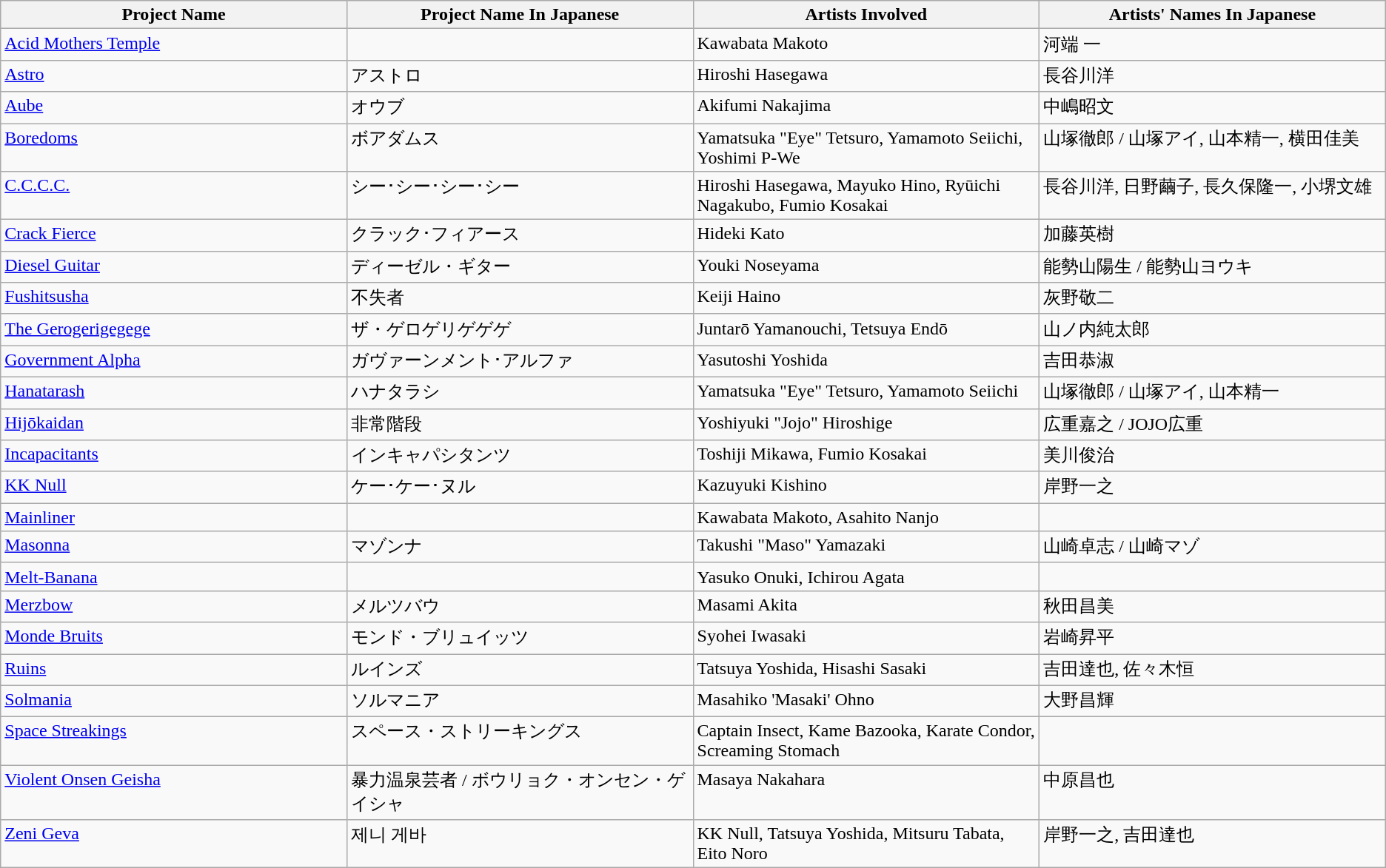<table class=wikitable>
<tr>
<th width="20%">Project Name</th>
<th width="20%">Project Name In Japanese</th>
<th width="20%">Artists Involved</th>
<th width="20%">Artists' Names In Japanese</th>
</tr>
<tr valign="top">
<td><a href='#'>Acid Mothers Temple</a></td>
<td></td>
<td>Kawabata Makoto</td>
<td>河端 一</td>
</tr>
<tr valign="top">
<td><a href='#'>Astro</a></td>
<td>アストロ</td>
<td>Hiroshi Hasegawa</td>
<td>長谷川洋</td>
</tr>
<tr valign="top">
<td><a href='#'>Aube</a></td>
<td>オウブ</td>
<td>Akifumi Nakajima</td>
<td>中嶋昭文</td>
</tr>
<tr valign="top">
<td><a href='#'>Boredoms</a></td>
<td>ボアダムス</td>
<td>Yamatsuka "Eye" Tetsuro, Yamamoto Seiichi, Yoshimi P-We</td>
<td>山塚徹郎 / 山塚アイ, 山本精一, 横田佳美</td>
</tr>
<tr valign="top">
<td><a href='#'>C.C.C.C.</a></td>
<td>シー･シー･シー･シー</td>
<td>Hiroshi Hasegawa, Mayuko Hino, Ryūichi Nagakubo, Fumio Kosakai</td>
<td>長谷川洋, 日野繭子, 長久保隆一, 小堺文雄</td>
</tr>
<tr valign="top">
<td><a href='#'>Crack Fierce</a></td>
<td>クラック･フィアース</td>
<td>Hideki Kato</td>
<td>加藤英樹</td>
</tr>
<tr valign="top">
<td><a href='#'>Diesel Guitar</a></td>
<td>ディーゼル・ギター</td>
<td>Youki Noseyama</td>
<td>能勢山陽生 / 能勢山ヨウキ</td>
</tr>
<tr valign="top">
<td><a href='#'>Fushitsusha</a></td>
<td>不失者</td>
<td>Keiji Haino</td>
<td>灰野敬二</td>
</tr>
<tr valign="top">
<td><a href='#'>The Gerogerigegege</a></td>
<td>ザ・ゲロゲリゲゲゲ</td>
<td>Juntarō Yamanouchi, Tetsuya Endō</td>
<td>山ノ内純太郎</td>
</tr>
<tr valign="top">
<td><a href='#'>Government Alpha</a></td>
<td>ガヴァーンメント･アルファ</td>
<td>Yasutoshi Yoshida</td>
<td>吉田恭淑</td>
</tr>
<tr valign="top">
<td><a href='#'>Hanatarash</a></td>
<td>ハナタラシ</td>
<td>Yamatsuka "Eye" Tetsuro, Yamamoto Seiichi</td>
<td>山塚徹郎 / 山塚アイ, 山本精一</td>
</tr>
<tr valign="top">
<td><a href='#'>Hijōkaidan</a></td>
<td>非常階段</td>
<td>Yoshiyuki "Jojo" Hiroshige</td>
<td>広重嘉之 / JOJO広重</td>
</tr>
<tr valign="top">
<td><a href='#'>Incapacitants</a></td>
<td>インキャパシタンツ</td>
<td>Toshiji Mikawa, Fumio Kosakai</td>
<td>美川俊治</td>
</tr>
<tr valign="top">
<td><a href='#'>KK Null</a></td>
<td>ケー･ケー･ヌル</td>
<td>Kazuyuki Kishino</td>
<td>岸野一之</td>
</tr>
<tr valign="top">
<td><a href='#'>Mainliner</a></td>
<td></td>
<td>Kawabata Makoto, Asahito Nanjo</td>
<td></td>
</tr>
<tr valign="top">
<td><a href='#'>Masonna</a></td>
<td>マゾンナ</td>
<td>Takushi "Maso" Yamazaki</td>
<td>山崎卓志 / 山崎マゾ</td>
</tr>
<tr valign="top">
<td><a href='#'>Melt-Banana</a></td>
<td></td>
<td>Yasuko Onuki, Ichirou Agata</td>
<td></td>
</tr>
<tr valign="top">
<td><a href='#'>Merzbow</a></td>
<td>メルツバウ</td>
<td>Masami Akita</td>
<td>秋田昌美</td>
</tr>
<tr valign="top">
<td><a href='#'>Monde Bruits</a></td>
<td>モンド・ブリュイッツ</td>
<td>Syohei Iwasaki</td>
<td>岩崎昇平</td>
</tr>
<tr valign="top">
<td><a href='#'>Ruins</a></td>
<td>ルインズ</td>
<td>Tatsuya Yoshida, Hisashi Sasaki</td>
<td>吉田達也, 佐々木恒</td>
</tr>
<tr valign="top">
<td><a href='#'>Solmania</a></td>
<td>ソルマニア</td>
<td>Masahiko 'Masaki' Ohno</td>
<td>大野昌輝</td>
</tr>
<tr valign="top">
<td><a href='#'>Space Streakings</a></td>
<td>スペース・ストリーキングス</td>
<td>Captain Insect, Kame Bazooka, Karate Condor, Screaming Stomach</td>
<td></td>
</tr>
<tr valign="top">
<td><a href='#'>Violent Onsen Geisha</a></td>
<td>暴力温泉芸者 / ボウリョク・オンセン・ゲイシャ</td>
<td>Masaya Nakahara</td>
<td>中原昌也</td>
</tr>
<tr valign="top">
<td><a href='#'>Zeni Geva</a></td>
<td>제니 게바</td>
<td>KK Null, Tatsuya Yoshida, Mitsuru Tabata, Eito Noro</td>
<td>岸野一之, 吉田達也</td>
</tr>
</table>
